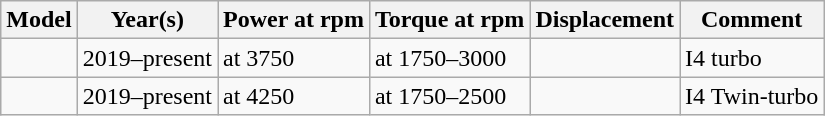<table class="wikitable collapsible sortable">
<tr>
<th>Model</th>
<th>Year(s)</th>
<th>Power at rpm</th>
<th>Torque at rpm</th>
<th>Displacement</th>
<th>Comment</th>
</tr>
<tr>
<td></td>
<td>2019–present</td>
<td> at 3750</td>
<td> at 1750–3000</td>
<td></td>
<td>I4 turbo</td>
</tr>
<tr>
<td></td>
<td>2019–present</td>
<td> at 4250</td>
<td> at 1750–2500</td>
<td></td>
<td>I4 Twin-turbo</td>
</tr>
</table>
